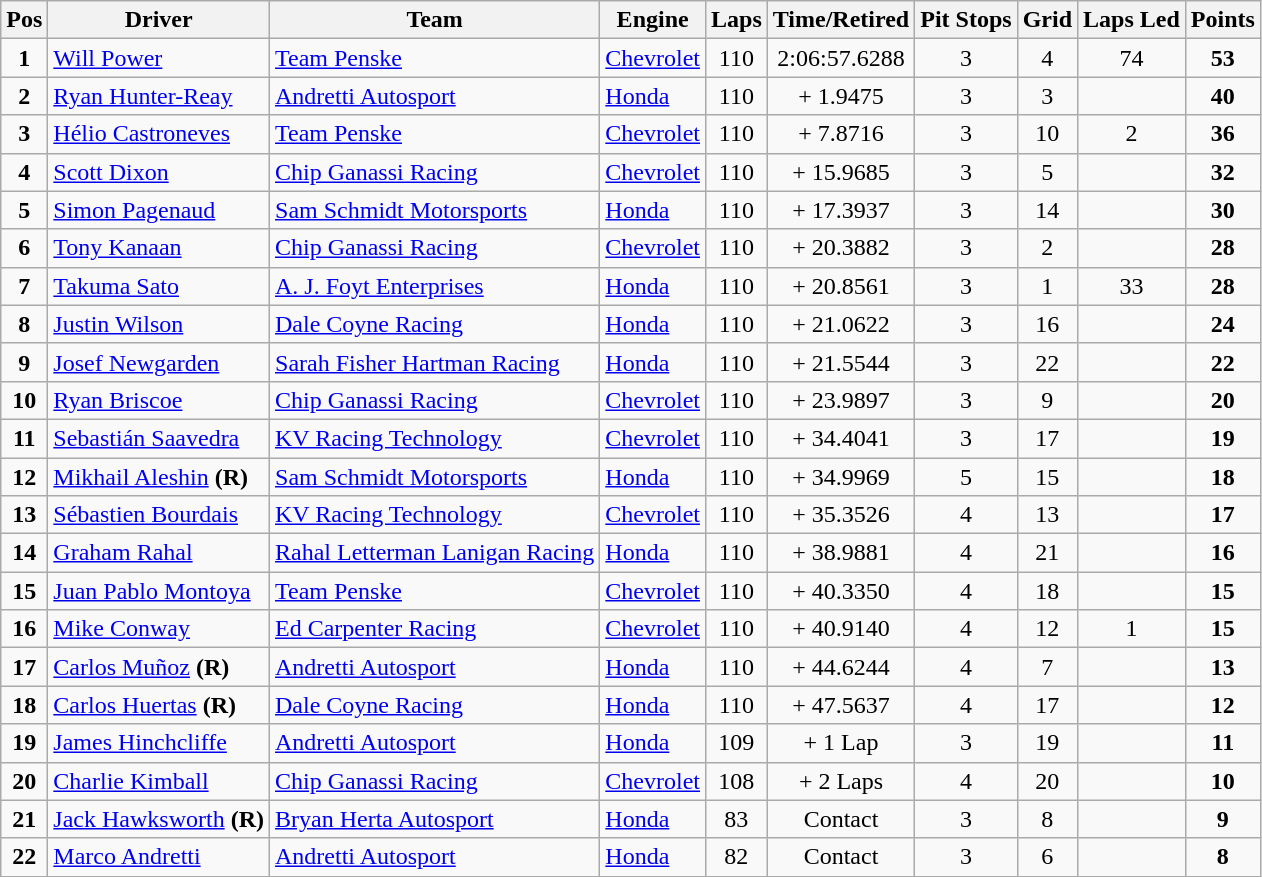<table class="wikitable" "style=font-size=95%">
<tr>
<th>Pos</th>
<th>Driver</th>
<th>Team</th>
<th>Engine</th>
<th>Laps</th>
<th>Time/Retired</th>
<th>Pit Stops</th>
<th>Grid</th>
<th>Laps Led</th>
<th>Points</th>
</tr>
<tr>
<td align="center"><strong>1</strong></td>
<td> <a href='#'>Will Power</a></td>
<td><a href='#'>Team Penske</a></td>
<td><a href='#'>Chevrolet</a></td>
<td align="center">110</td>
<td align="center">2:06:57.6288</td>
<td align="center">3</td>
<td align="center">4</td>
<td align="center">74</td>
<td align="center"><strong>53</strong></td>
</tr>
<tr>
<td align="center"><strong>2</strong></td>
<td> <a href='#'>Ryan Hunter-Reay</a></td>
<td><a href='#'>Andretti Autosport</a></td>
<td><a href='#'>Honda</a></td>
<td align="center">110</td>
<td align="center">+ 1.9475</td>
<td align="center">3</td>
<td align="center">3</td>
<td align="center"></td>
<td align="center"><strong>40</strong></td>
</tr>
<tr>
<td align="center"><strong>3</strong></td>
<td> <a href='#'>Hélio Castroneves</a></td>
<td><a href='#'>Team Penske</a></td>
<td><a href='#'>Chevrolet</a></td>
<td align="center">110</td>
<td align="center">+ 7.8716</td>
<td align="center">3</td>
<td align="center">10</td>
<td align="center">2</td>
<td align="center"><strong>36</strong></td>
</tr>
<tr>
<td align="center"><strong>4</strong></td>
<td> <a href='#'>Scott Dixon</a></td>
<td><a href='#'>Chip Ganassi Racing</a></td>
<td><a href='#'>Chevrolet</a></td>
<td align="center">110</td>
<td align="center">+ 15.9685</td>
<td align="center">3</td>
<td align="center">5</td>
<td align="center"></td>
<td align="center"><strong>32</strong></td>
</tr>
<tr>
<td align="center"><strong>5</strong></td>
<td> <a href='#'>Simon Pagenaud</a></td>
<td><a href='#'>Sam Schmidt Motorsports</a></td>
<td><a href='#'>Honda</a></td>
<td align="center">110</td>
<td align="center">+ 17.3937</td>
<td align="center">3</td>
<td align="center">14</td>
<td align="center"></td>
<td align="center"><strong>30</strong></td>
</tr>
<tr>
<td align="center"><strong>6</strong></td>
<td> <a href='#'>Tony Kanaan</a></td>
<td><a href='#'>Chip Ganassi Racing</a></td>
<td><a href='#'>Chevrolet</a></td>
<td align="center">110</td>
<td align="center">+ 20.3882</td>
<td align="center">3</td>
<td align="center">2</td>
<td align="center"></td>
<td align="center"><strong>28</strong></td>
</tr>
<tr>
<td align="center"><strong>7</strong></td>
<td> <a href='#'>Takuma Sato</a></td>
<td><a href='#'>A. J. Foyt Enterprises</a></td>
<td><a href='#'>Honda</a></td>
<td align="center">110</td>
<td align="center">+ 20.8561</td>
<td align="center">3</td>
<td align="center">1</td>
<td align="center">33</td>
<td align="center"><strong>28</strong></td>
</tr>
<tr>
<td align="center"><strong>8</strong></td>
<td> <a href='#'>Justin Wilson</a></td>
<td><a href='#'>Dale Coyne Racing</a></td>
<td><a href='#'>Honda</a></td>
<td align="center">110</td>
<td align="center">+ 21.0622</td>
<td align="center">3</td>
<td align="center">16</td>
<td align="center"></td>
<td align="center"><strong>24</strong></td>
</tr>
<tr>
<td align="center"><strong>9</strong></td>
<td> <a href='#'>Josef Newgarden</a></td>
<td><a href='#'>Sarah Fisher Hartman Racing</a></td>
<td><a href='#'>Honda</a></td>
<td align="center">110</td>
<td align="center">+ 21.5544</td>
<td align="center">3</td>
<td align="center">22</td>
<td align="center"></td>
<td align="center"><strong>22</strong></td>
</tr>
<tr>
<td align="center"><strong>10</strong></td>
<td> <a href='#'>Ryan Briscoe</a></td>
<td><a href='#'>Chip Ganassi Racing</a></td>
<td><a href='#'>Chevrolet</a></td>
<td align="center">110</td>
<td align="center">+ 23.9897</td>
<td align="center">3</td>
<td align="center">9</td>
<td align="center"></td>
<td align="center"><strong>20</strong></td>
</tr>
<tr>
<td align="center"><strong>11</strong></td>
<td> <a href='#'>Sebastián Saavedra</a></td>
<td><a href='#'>KV Racing Technology</a></td>
<td><a href='#'>Chevrolet</a></td>
<td align="center">110</td>
<td align="center">+ 34.4041</td>
<td align="center">3</td>
<td align="center">17</td>
<td align="center"></td>
<td align="center"><strong>19</strong></td>
</tr>
<tr>
<td align="center"><strong>12</strong></td>
<td> <a href='#'>Mikhail Aleshin</a> <strong>(R)</strong></td>
<td><a href='#'>Sam Schmidt Motorsports</a></td>
<td><a href='#'>Honda</a></td>
<td align="center">110</td>
<td align="center">+ 34.9969</td>
<td align="center">5</td>
<td align="center">15</td>
<td align="center"></td>
<td align="center"><strong>18</strong></td>
</tr>
<tr>
<td align="center"><strong>13</strong></td>
<td> <a href='#'>Sébastien Bourdais</a></td>
<td><a href='#'>KV Racing Technology</a></td>
<td><a href='#'>Chevrolet</a></td>
<td align="center">110</td>
<td align="center">+ 35.3526</td>
<td align="center">4</td>
<td align="center">13</td>
<td align="center"></td>
<td align="center"><strong>17</strong></td>
</tr>
<tr>
<td align="center"><strong>14</strong></td>
<td> <a href='#'>Graham Rahal</a></td>
<td><a href='#'>Rahal Letterman Lanigan Racing</a></td>
<td><a href='#'>Honda</a></td>
<td align="center">110</td>
<td align="center">+ 38.9881</td>
<td align="center">4</td>
<td align="center">21</td>
<td align="center"></td>
<td align="center"><strong>16</strong></td>
</tr>
<tr>
<td align="center"><strong>15</strong></td>
<td> <a href='#'>Juan Pablo Montoya</a></td>
<td><a href='#'>Team Penske</a></td>
<td><a href='#'>Chevrolet</a></td>
<td align="center">110</td>
<td align="center">+ 40.3350</td>
<td align="center">4</td>
<td align="center">18</td>
<td align="center"></td>
<td align="center"><strong>15</strong></td>
</tr>
<tr>
<td align="center"><strong>16</strong></td>
<td> <a href='#'>Mike Conway</a></td>
<td><a href='#'>Ed Carpenter Racing</a></td>
<td><a href='#'>Chevrolet</a></td>
<td align="center">110</td>
<td align="center">+ 40.9140</td>
<td align="center">4</td>
<td align="center">12</td>
<td align="center">1</td>
<td align="center"><strong>15</strong></td>
</tr>
<tr>
<td align="center"><strong>17</strong></td>
<td> <a href='#'>Carlos Muñoz</a> <strong>(R)</strong></td>
<td><a href='#'>Andretti Autosport</a></td>
<td><a href='#'>Honda</a></td>
<td align="center">110</td>
<td align="center">+ 44.6244</td>
<td align="center">4</td>
<td align="center">7</td>
<td align="center"></td>
<td align="center"><strong>13</strong></td>
</tr>
<tr>
<td align="center"><strong>18</strong></td>
<td> <a href='#'>Carlos Huertas</a> <strong>(R)</strong></td>
<td><a href='#'>Dale Coyne Racing</a></td>
<td><a href='#'>Honda</a></td>
<td align="center">110</td>
<td align="center">+ 47.5637</td>
<td align="center">4</td>
<td align="center">17</td>
<td align="center"></td>
<td align="center"><strong>12</strong></td>
</tr>
<tr>
<td align="center"><strong>19</strong></td>
<td> <a href='#'>James Hinchcliffe</a></td>
<td><a href='#'>Andretti Autosport</a></td>
<td><a href='#'>Honda</a></td>
<td align="center">109</td>
<td align="center">+ 1 Lap</td>
<td align="center">3</td>
<td align="center">19</td>
<td align="center"></td>
<td align="center"><strong>11</strong></td>
</tr>
<tr>
<td align="center"><strong>20</strong></td>
<td> <a href='#'>Charlie Kimball</a></td>
<td><a href='#'>Chip Ganassi Racing</a></td>
<td><a href='#'>Chevrolet</a></td>
<td align="center">108</td>
<td align="center">+ 2 Laps</td>
<td align="center">4</td>
<td align="center">20</td>
<td align="center"></td>
<td align="center"><strong>10</strong></td>
</tr>
<tr>
<td align="center"><strong>21</strong></td>
<td> <a href='#'>Jack Hawksworth</a> <strong>(R)</strong></td>
<td><a href='#'>Bryan Herta Autosport</a></td>
<td><a href='#'>Honda</a></td>
<td align="center">83</td>
<td align="center">Contact</td>
<td align="center">3</td>
<td align="center">8</td>
<td align="center"></td>
<td align="center"><strong>9</strong></td>
</tr>
<tr>
<td align="center"><strong>22</strong></td>
<td> <a href='#'>Marco Andretti</a></td>
<td><a href='#'>Andretti Autosport</a></td>
<td><a href='#'>Honda</a></td>
<td align="center">82</td>
<td align="center">Contact</td>
<td align="center">3</td>
<td align="center">6</td>
<td align="center"></td>
<td align="center"><strong>8</strong></td>
</tr>
</table>
